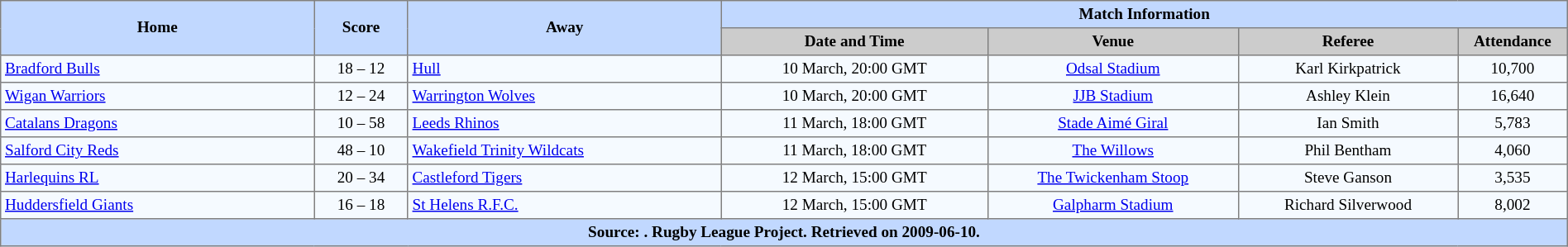<table border="1" cellpadding="3" cellspacing="0" style="border-collapse:collapse; font-size:80%; text-align:center; width:100%;">
<tr style="background:#c1d8ff;">
<th rowspan="2" style="width:20%;">Home</th>
<th rowspan="2" style="width:6%;">Score</th>
<th rowspan="2" style="width:20%;">Away</th>
<th colspan=6>Match Information</th>
</tr>
<tr style="background:#ccc;">
<th width=17%>Date and Time</th>
<th width=16%>Venue</th>
<th width=14%>Referee</th>
<th width=7%>Attendance</th>
</tr>
<tr style="background:#f5faff;">
<td align=left> <a href='#'>Bradford Bulls</a></td>
<td>18 – 12</td>
<td align=left> <a href='#'>Hull</a></td>
<td>10 March, 20:00 GMT</td>
<td><a href='#'>Odsal Stadium</a></td>
<td>Karl Kirkpatrick</td>
<td>10,700</td>
</tr>
<tr style="background:#f5faff;">
<td align=left> <a href='#'>Wigan Warriors</a></td>
<td>12 – 24</td>
<td align=left> <a href='#'>Warrington Wolves</a></td>
<td>10 March, 20:00 GMT</td>
<td><a href='#'>JJB Stadium</a></td>
<td>Ashley Klein</td>
<td>16,640</td>
</tr>
<tr style="background:#f5faff;">
<td align=left> <a href='#'>Catalans Dragons</a></td>
<td>10 – 58</td>
<td align=left> <a href='#'>Leeds Rhinos</a></td>
<td>11 March, 18:00 GMT</td>
<td><a href='#'>Stade Aimé Giral</a></td>
<td>Ian Smith</td>
<td>5,783</td>
</tr>
<tr style="background:#f5faff;">
<td align=left> <a href='#'>Salford City Reds</a></td>
<td>48 – 10</td>
<td align=left> <a href='#'>Wakefield Trinity Wildcats</a></td>
<td>11 March, 18:00 GMT</td>
<td><a href='#'>The Willows</a></td>
<td>Phil Bentham</td>
<td>4,060</td>
</tr>
<tr style="background:#f5faff;">
<td align=left> <a href='#'>Harlequins RL</a></td>
<td>20 – 34</td>
<td align=left> <a href='#'>Castleford Tigers</a></td>
<td>12 March, 15:00 GMT</td>
<td><a href='#'>The Twickenham Stoop</a></td>
<td>Steve Ganson</td>
<td>3,535</td>
</tr>
<tr style="background:#f5faff;">
<td align=left> <a href='#'>Huddersfield Giants</a></td>
<td>16 – 18</td>
<td align=left> <a href='#'>St Helens R.F.C.</a></td>
<td>12 March, 15:00 GMT</td>
<td><a href='#'>Galpharm Stadium</a></td>
<td>Richard Silverwood</td>
<td>8,002</td>
</tr>
<tr style="background:#c1d8ff;">
<th colspan=10>Source: . Rugby League Project. Retrieved on 2009-06-10.</th>
</tr>
</table>
